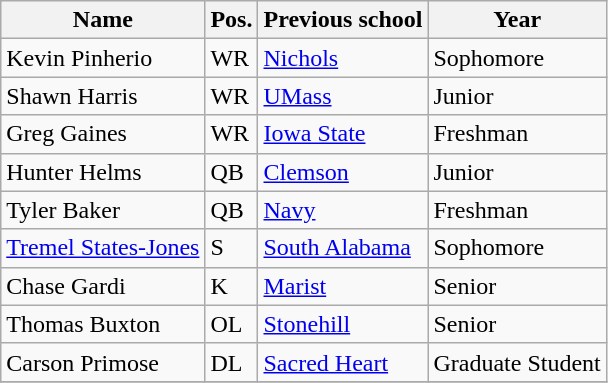<table class="wikitable sortable">
<tr>
<th>Name</th>
<th>Pos.</th>
<th class="unsortable">Previous school</th>
<th>Year</th>
</tr>
<tr>
<td>Kevin Pinherio</td>
<td>WR</td>
<td><a href='#'>Nichols</a></td>
<td>Sophomore</td>
</tr>
<tr>
<td>Shawn Harris</td>
<td>WR</td>
<td><a href='#'>UMass</a></td>
<td> Junior</td>
</tr>
<tr>
<td>Greg Gaines</td>
<td>WR</td>
<td><a href='#'>Iowa State</a></td>
<td> Freshman</td>
</tr>
<tr>
<td>Hunter Helms</td>
<td>QB</td>
<td><a href='#'>Clemson</a></td>
<td> Junior</td>
</tr>
<tr>
<td>Tyler Baker</td>
<td>QB</td>
<td><a href='#'>Navy</a></td>
<td>Freshman</td>
</tr>
<tr>
<td><a href='#'>Tremel States-Jones</a></td>
<td>S</td>
<td><a href='#'>South Alabama</a></td>
<td>Sophomore</td>
</tr>
<tr>
<td>Chase Gardi</td>
<td>K</td>
<td><a href='#'>Marist</a></td>
<td> Senior</td>
</tr>
<tr>
<td>Thomas Buxton</td>
<td>OL</td>
<td><a href='#'>Stonehill</a></td>
<td>Senior</td>
</tr>
<tr>
<td>Carson Primose</td>
<td>DL</td>
<td><a href='#'>Sacred Heart</a></td>
<td>Graduate Student</td>
</tr>
<tr>
</tr>
</table>
